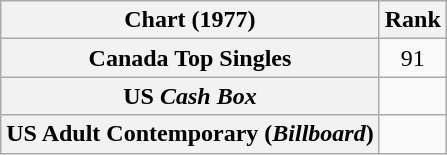<table class="wikitable sortable plainrowheaders">
<tr>
<th>Chart (1977)</th>
<th>Rank</th>
</tr>
<tr>
<th scope="row">Canada Top Singles </th>
<td style="text-align:center;">91</td>
</tr>
<tr>
<th scope="row">US <em>Cash Box</em> </th>
<td></td>
</tr>
<tr>
<th scope="row">US Adult Contemporary (<em>Billboard</em>)</th>
<td></td>
</tr>
</table>
